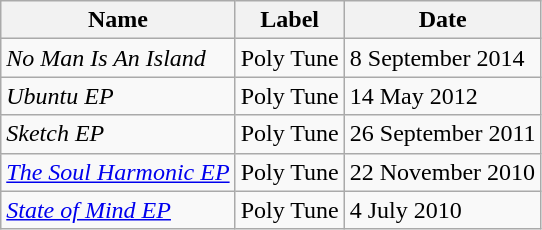<table class="wikitable">
<tr>
<th>Name</th>
<th>Label</th>
<th>Date</th>
</tr>
<tr>
<td><em>No Man Is An Island</em></td>
<td>Poly Tune</td>
<td>8 September 2014</td>
</tr>
<tr>
<td><em>Ubuntu EP</em></td>
<td>Poly Tune</td>
<td>14 May 2012</td>
</tr>
<tr>
<td><em>Sketch EP</em></td>
<td>Poly Tune</td>
<td>26 September 2011</td>
</tr>
<tr>
<td><em><a href='#'>The Soul Harmonic EP</a></em></td>
<td>Poly Tune</td>
<td>22 November 2010</td>
</tr>
<tr>
<td><em><a href='#'>State of Mind EP</a></em></td>
<td>Poly Tune</td>
<td>4 July 2010</td>
</tr>
</table>
